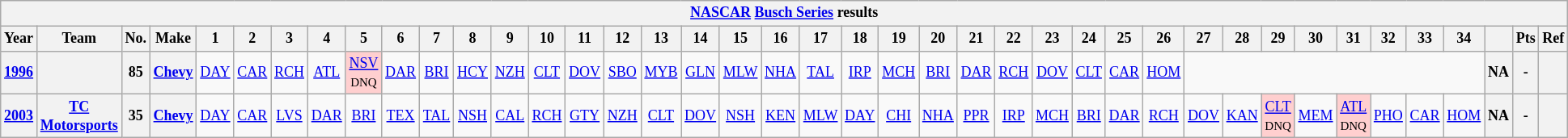<table class="wikitable" style="text-align:center; font-size:75%">
<tr>
<th colspan=42><a href='#'>NASCAR</a> <a href='#'>Busch Series</a> results</th>
</tr>
<tr>
<th>Year</th>
<th>Team</th>
<th>No.</th>
<th>Make</th>
<th>1</th>
<th>2</th>
<th>3</th>
<th>4</th>
<th>5</th>
<th>6</th>
<th>7</th>
<th>8</th>
<th>9</th>
<th>10</th>
<th>11</th>
<th>12</th>
<th>13</th>
<th>14</th>
<th>15</th>
<th>16</th>
<th>17</th>
<th>18</th>
<th>19</th>
<th>20</th>
<th>21</th>
<th>22</th>
<th>23</th>
<th>24</th>
<th>25</th>
<th>26</th>
<th>27</th>
<th>28</th>
<th>29</th>
<th>30</th>
<th>31</th>
<th>32</th>
<th>33</th>
<th>34</th>
<th></th>
<th>Pts</th>
<th>Ref</th>
</tr>
<tr>
<th><a href='#'>1996</a></th>
<th></th>
<th>85</th>
<th><a href='#'>Chevy</a></th>
<td><a href='#'>DAY</a></td>
<td><a href='#'>CAR</a></td>
<td><a href='#'>RCH</a></td>
<td><a href='#'>ATL</a></td>
<td style="background:#FFCFCF;"><a href='#'>NSV</a><br><small>DNQ</small></td>
<td><a href='#'>DAR</a></td>
<td><a href='#'>BRI</a></td>
<td><a href='#'>HCY</a></td>
<td><a href='#'>NZH</a></td>
<td><a href='#'>CLT</a></td>
<td><a href='#'>DOV</a></td>
<td><a href='#'>SBO</a></td>
<td><a href='#'>MYB</a></td>
<td><a href='#'>GLN</a></td>
<td><a href='#'>MLW</a></td>
<td><a href='#'>NHA</a></td>
<td><a href='#'>TAL</a></td>
<td><a href='#'>IRP</a></td>
<td><a href='#'>MCH</a></td>
<td><a href='#'>BRI</a></td>
<td><a href='#'>DAR</a></td>
<td><a href='#'>RCH</a></td>
<td><a href='#'>DOV</a></td>
<td><a href='#'>CLT</a></td>
<td><a href='#'>CAR</a></td>
<td><a href='#'>HOM</a></td>
<td colspan=8></td>
<th>NA</th>
<th>-</th>
<th></th>
</tr>
<tr>
<th><a href='#'>2003</a></th>
<th><a href='#'>TC Motorsports</a></th>
<th>35</th>
<th><a href='#'>Chevy</a></th>
<td><a href='#'>DAY</a></td>
<td><a href='#'>CAR</a></td>
<td><a href='#'>LVS</a></td>
<td><a href='#'>DAR</a></td>
<td><a href='#'>BRI</a></td>
<td><a href='#'>TEX</a></td>
<td><a href='#'>TAL</a></td>
<td><a href='#'>NSH</a></td>
<td><a href='#'>CAL</a></td>
<td><a href='#'>RCH</a></td>
<td><a href='#'>GTY</a></td>
<td><a href='#'>NZH</a></td>
<td><a href='#'>CLT</a></td>
<td><a href='#'>DOV</a></td>
<td><a href='#'>NSH</a></td>
<td><a href='#'>KEN</a></td>
<td><a href='#'>MLW</a></td>
<td><a href='#'>DAY</a></td>
<td><a href='#'>CHI</a></td>
<td><a href='#'>NHA</a></td>
<td><a href='#'>PPR</a></td>
<td><a href='#'>IRP</a></td>
<td><a href='#'>MCH</a></td>
<td><a href='#'>BRI</a></td>
<td><a href='#'>DAR</a></td>
<td><a href='#'>RCH</a></td>
<td><a href='#'>DOV</a></td>
<td><a href='#'>KAN</a></td>
<td style="background:#FFCFCF;"><a href='#'>CLT</a><br><small>DNQ</small></td>
<td><a href='#'>MEM</a></td>
<td style="background:#FFCFCF;"><a href='#'>ATL</a><br><small>DNQ</small></td>
<td><a href='#'>PHO</a></td>
<td><a href='#'>CAR</a></td>
<td><a href='#'>HOM</a></td>
<th>NA</th>
<th>-</th>
<th></th>
</tr>
</table>
